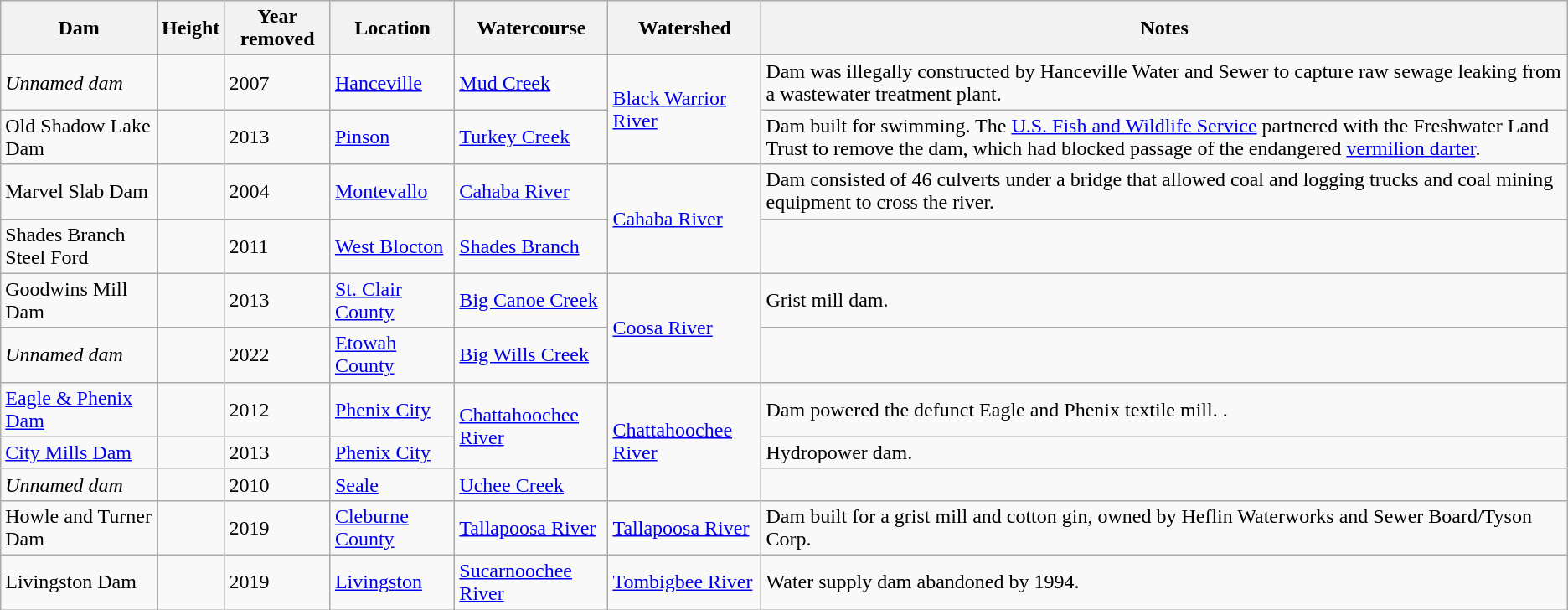<table class="wikitable sortable">
<tr>
<th>Dam</th>
<th>Height</th>
<th>Year removed</th>
<th>Location</th>
<th>Watercourse</th>
<th>Watershed</th>
<th>Notes</th>
</tr>
<tr>
<td><em>Unnamed dam</em></td>
<td></td>
<td>2007</td>
<td><a href='#'>Hanceville</a><br></td>
<td><a href='#'>Mud Creek</a></td>
<td rowspan=2><a href='#'>Black Warrior River</a></td>
<td>Dam was illegally constructed by Hanceville Water and Sewer to capture raw sewage leaking from a wastewater treatment plant.</td>
</tr>
<tr>
<td>Old Shadow Lake Dam</td>
<td></td>
<td>2013</td>
<td><a href='#'>Pinson</a><br></td>
<td><a href='#'>Turkey Creek</a></td>
<td>Dam built for swimming. The <a href='#'>U.S. Fish and Wildlife Service</a> partnered with the Freshwater Land Trust to remove the dam, which had blocked passage of the endangered <a href='#'>vermilion darter</a>.</td>
</tr>
<tr>
<td>Marvel Slab Dam</td>
<td></td>
<td>2004</td>
<td><a href='#'>Montevallo</a><br></td>
<td><a href='#'>Cahaba River</a></td>
<td rowspan=2><a href='#'>Cahaba River</a></td>
<td>Dam consisted of 46 culverts under a bridge that allowed coal and logging trucks and coal mining equipment to cross the river.</td>
</tr>
<tr>
<td>Shades Branch Steel Ford</td>
<td></td>
<td>2011</td>
<td><a href='#'>West Blocton</a><br></td>
<td><a href='#'>Shades Branch</a></td>
<td></td>
</tr>
<tr>
<td>Goodwins Mill Dam</td>
<td></td>
<td>2013</td>
<td><a href='#'>St. Clair County</a><br></td>
<td><a href='#'>Big Canoe Creek</a></td>
<td rowspan=2><a href='#'>Coosa River</a></td>
<td>Grist mill dam.</td>
</tr>
<tr>
<td><em>Unnamed dam</em></td>
<td></td>
<td>2022</td>
<td><a href='#'>Etowah County</a><br></td>
<td><a href='#'>Big Wills Creek</a></td>
<td></td>
</tr>
<tr>
<td><a href='#'>Eagle & Phenix Dam</a></td>
<td></td>
<td>2012</td>
<td><a href='#'>Phenix City</a><br></td>
<td rowspan=2><a href='#'>Chattahoochee River</a></td>
<td rowspan=3><a href='#'>Chattahoochee River</a></td>
<td>Dam powered the defunct Eagle and Phenix textile mill. .</td>
</tr>
<tr>
<td><a href='#'>City Mills Dam</a></td>
<td></td>
<td>2013</td>
<td><a href='#'>Phenix City</a><br></td>
<td>Hydropower dam.</td>
</tr>
<tr>
<td><em>Unnamed dam</em></td>
<td></td>
<td>2010</td>
<td><a href='#'>Seale</a><br></td>
<td><a href='#'>Uchee Creek</a></td>
<td></td>
</tr>
<tr>
<td>Howle and Turner Dam</td>
<td></td>
<td>2019</td>
<td><a href='#'>Cleburne County</a><br></td>
<td><a href='#'>Tallapoosa River</a></td>
<td><a href='#'>Tallapoosa River</a></td>
<td>Dam built for a grist mill and cotton gin, owned by Heflin Waterworks and Sewer Board/Tyson Corp.</td>
</tr>
<tr>
<td>Livingston Dam</td>
<td></td>
<td>2019</td>
<td><a href='#'>Livingston</a><br></td>
<td><a href='#'>Sucarnoochee River</a></td>
<td><a href='#'>Tombigbee River</a></td>
<td>Water supply dam abandoned by 1994.</td>
</tr>
</table>
